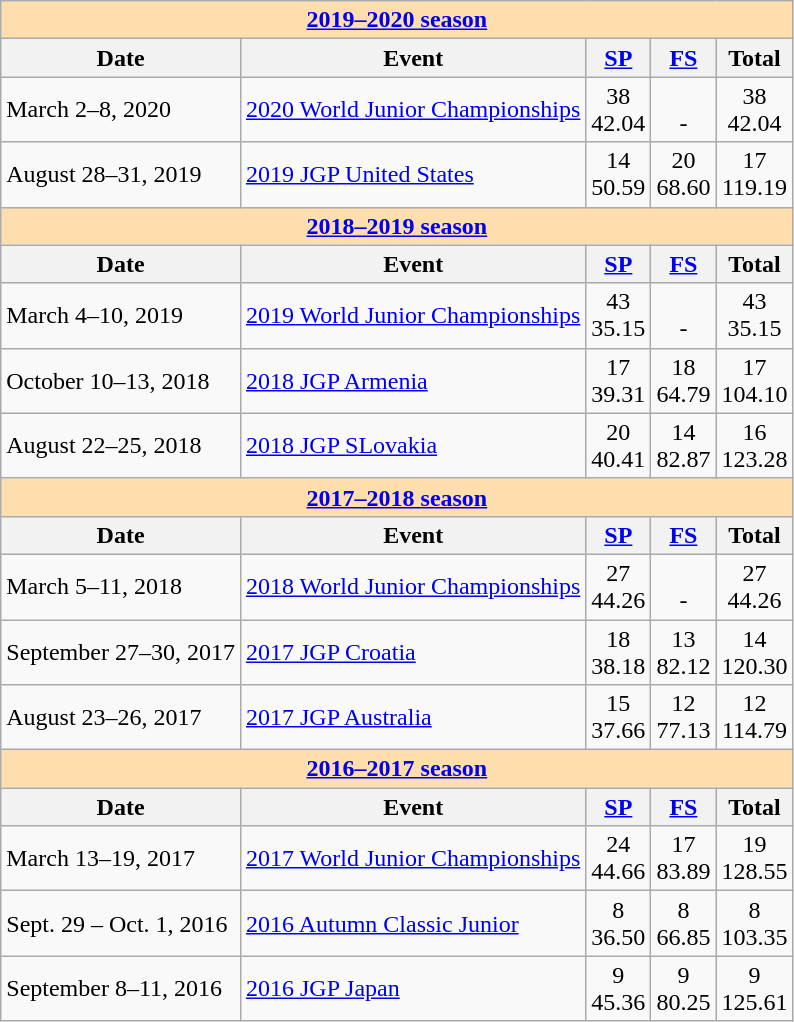<table class="wikitable">
<tr>
<td style="background-color: #ffdead; " colspan=5 align=center><a href='#'><strong>2019–2020 season</strong></a></td>
</tr>
<tr>
<th>Date</th>
<th>Event</th>
<th><a href='#'>SP</a></th>
<th><a href='#'>FS</a></th>
<th>Total</th>
</tr>
<tr>
<td>March 2–8, 2020</td>
<td><a href='#'>2020 World Junior Championships</a></td>
<td align=center>38 <br> 42.04</td>
<td align=center><br> -</td>
<td align=center>38 <br> 42.04</td>
</tr>
<tr>
<td>August 28–31, 2019</td>
<td><a href='#'>2019 JGP United States</a></td>
<td align=center>14 <br> 50.59</td>
<td align=center>20 <br> 68.60</td>
<td align=center>17 <br> 119.19</td>
</tr>
<tr>
<td style="background-color: #ffdead; " colspan=5 align=center><a href='#'><strong>2018–2019 season</strong></a></td>
</tr>
<tr>
<th>Date</th>
<th>Event</th>
<th><a href='#'>SP</a></th>
<th><a href='#'>FS</a></th>
<th>Total</th>
</tr>
<tr>
<td>March 4–10, 2019</td>
<td><a href='#'>2019 World Junior Championships</a></td>
<td align=center>43 <br> 35.15</td>
<td align=center><br> -</td>
<td align=center>43 <br> 35.15</td>
</tr>
<tr>
<td>October 10–13, 2018</td>
<td><a href='#'>2018 JGP Armenia</a></td>
<td align=center>17 <br> 39.31</td>
<td align=center>18 <br> 64.79</td>
<td align=center>17 <br> 104.10</td>
</tr>
<tr>
<td>August 22–25, 2018</td>
<td><a href='#'>2018 JGP SLovakia</a></td>
<td align=center>20 <br> 40.41</td>
<td align=center>14 <br> 82.87</td>
<td align=center>16 <br> 123.28</td>
</tr>
<tr>
<td style="background-color: #ffdead; " colspan=5 align=center><a href='#'><strong>2017–2018 season</strong></a></td>
</tr>
<tr>
<th>Date</th>
<th>Event</th>
<th><a href='#'>SP</a></th>
<th><a href='#'>FS</a></th>
<th>Total</th>
</tr>
<tr>
<td>March 5–11, 2018</td>
<td><a href='#'>2018 World Junior Championships</a></td>
<td align=center>27 <br> 44.26</td>
<td align=center><br> -</td>
<td align=center>27 <br> 44.26</td>
</tr>
<tr>
<td>September 27–30, 2017</td>
<td><a href='#'>2017 JGP Croatia</a></td>
<td align=center>18 <br> 38.18</td>
<td align=center>13 <br> 82.12</td>
<td align=center>14 <br> 120.30</td>
</tr>
<tr>
<td>August 23–26, 2017</td>
<td><a href='#'>2017 JGP Australia</a></td>
<td align=center>15 <br> 37.66</td>
<td align=center>12 <br> 77.13</td>
<td align=center>12 <br> 114.79</td>
</tr>
<tr>
<td style="background-color: #ffdead; " colspan=5 align=center><a href='#'><strong>2016–2017 season</strong></a></td>
</tr>
<tr>
<th>Date</th>
<th>Event</th>
<th><a href='#'>SP</a></th>
<th><a href='#'>FS</a></th>
<th>Total</th>
</tr>
<tr>
<td>March 13–19, 2017</td>
<td><a href='#'>2017 World Junior Championships</a></td>
<td align=center>24 <br> 44.66</td>
<td align=center>17 <br> 83.89</td>
<td align=center>19 <br> 128.55</td>
</tr>
<tr>
<td>Sept. 29 – Oct. 1, 2016</td>
<td><a href='#'>2016 Autumn Classic Junior</a></td>
<td align=center>8 <br> 36.50</td>
<td align=center>8 <br> 66.85</td>
<td align=center>8 <br> 103.35</td>
</tr>
<tr>
<td>September 8–11, 2016</td>
<td><a href='#'>2016 JGP Japan</a></td>
<td align=center>9 <br> 45.36</td>
<td align=center>9 <br> 80.25</td>
<td align=center>9 <br> 125.61</td>
</tr>
</table>
